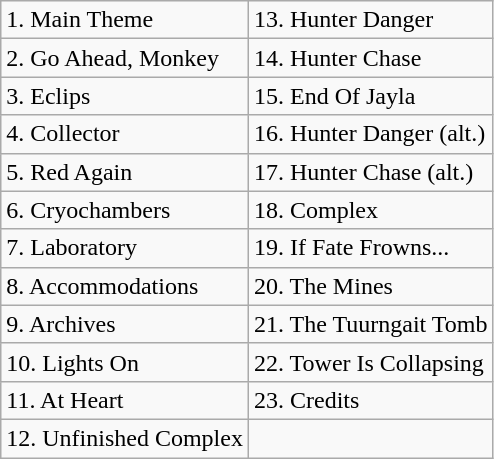<table class="wikitable">
<tr>
<td>1. Main Theme</td>
<td>13. Hunter Danger</td>
</tr>
<tr>
<td>2. Go Ahead, Monkey</td>
<td>14. Hunter Chase</td>
</tr>
<tr>
<td>3. Eclips</td>
<td>15. End Of Jayla</td>
</tr>
<tr>
<td>4. Collector</td>
<td>16. Hunter Danger (alt.)</td>
</tr>
<tr>
<td>5. Red Again</td>
<td>17. Hunter Chase (alt.)</td>
</tr>
<tr>
<td>6. Cryochambers</td>
<td>18. Complex</td>
</tr>
<tr>
<td>7. Laboratory</td>
<td>19. If Fate Frowns...</td>
</tr>
<tr>
<td>8. Accommodations</td>
<td>20. The Mines</td>
</tr>
<tr>
<td>9. Archives</td>
<td>21. The Tuurngait Tomb</td>
</tr>
<tr>
<td>10. Lights On</td>
<td>22. Tower Is Collapsing</td>
</tr>
<tr>
<td>11. At Heart</td>
<td>23. Credits</td>
</tr>
<tr>
<td>12. Unfinished Complex</td>
<td></td>
</tr>
</table>
